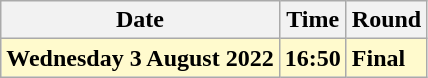<table class="wikitable">
<tr>
<th>Date</th>
<th>Time</th>
<th>Round</th>
</tr>
<tr>
<td style=background:lemonchiffon><strong>Wednesday 3 August 2022</strong></td>
<td style=background:lemonchiffon><strong>16:50</strong></td>
<td style=background:lemonchiffon><strong>Final</strong></td>
</tr>
</table>
